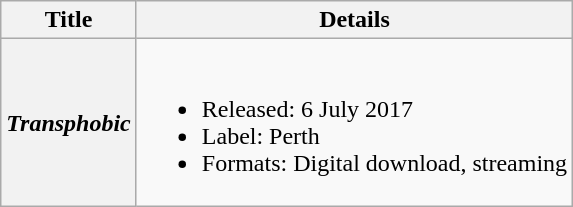<table class="wikitable plainrowheaders">
<tr>
<th>Title</th>
<th>Details</th>
</tr>
<tr>
<th scope="row"><em>Transphobic</em></th>
<td><br><ul><li>Released: 6 July 2017</li><li>Label: Perth</li><li>Formats: Digital download, streaming</li></ul></td>
</tr>
</table>
